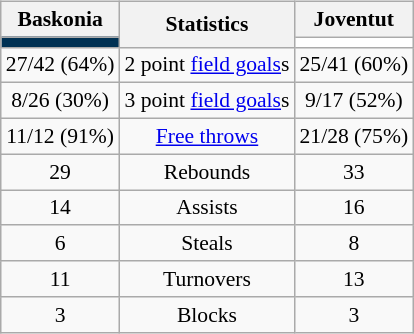<table style="width:100%;">
<tr>
<td valign=top align=right width=33%><br>













</td>
<td style="vertical-align:top; align:center; width:33%;"><br><table style="width:100%;">
<tr>
<td style="width=50%;"></td>
<td></td>
<td style="width=50%;"></td>
</tr>
</table>
<br><table class="wikitable" style="font-size:90%; text-align:center; margin:auto;" align=center>
<tr>
<th>Baskonia</th>
<th rowspan=2>Statistics</th>
<th>Joventut</th>
</tr>
<tr>
<td style="background:#003153;"></td>
<td style="background:#FFFFFF;"></td>
</tr>
<tr>
<td>27/42 (64%)</td>
<td>2 point <a href='#'>field goals</a>s</td>
<td>25/41 (60%)</td>
</tr>
<tr>
<td>8/26 (30%)</td>
<td>3 point <a href='#'>field goals</a>s</td>
<td>9/17 (52%)</td>
</tr>
<tr>
<td>11/12 (91%)</td>
<td><a href='#'>Free throws</a></td>
<td>21/28 (75%)</td>
</tr>
<tr>
<td>29</td>
<td>Rebounds</td>
<td>33</td>
</tr>
<tr>
<td>14</td>
<td>Assists</td>
<td>16</td>
</tr>
<tr>
<td>6</td>
<td>Steals</td>
<td>8</td>
</tr>
<tr>
<td>11</td>
<td>Turnovers</td>
<td>13</td>
</tr>
<tr>
<td>3</td>
<td>Blocks</td>
<td>3</td>
</tr>
</table>
</td>
<td style="vertical-align:top; align:left; width:33%;"><br>












</td>
</tr>
</table>
